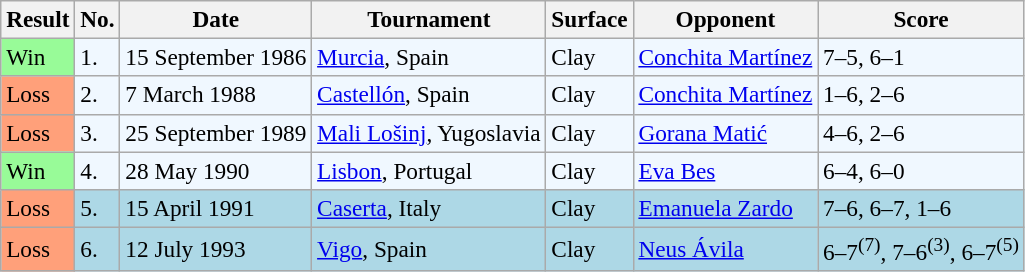<table class="sortable wikitable" style="font-size:97%">
<tr>
<th>Result</th>
<th>No.</th>
<th>Date</th>
<th>Tournament</th>
<th>Surface</th>
<th>Opponent</th>
<th class="unsortable">Score</th>
</tr>
<tr bgcolor="#f0f8ff">
<td style="background:#98fb98;">Win</td>
<td>1.</td>
<td>15 September 1986</td>
<td><a href='#'>Murcia</a>, Spain</td>
<td>Clay</td>
<td> <a href='#'>Conchita Martínez</a></td>
<td>7–5, 6–1</td>
</tr>
<tr bgcolor="#f0f8ff">
<td style="background:#ffa07a;">Loss</td>
<td>2.</td>
<td>7 March 1988</td>
<td><a href='#'>Castellón</a>, Spain</td>
<td>Clay</td>
<td> <a href='#'>Conchita Martínez</a></td>
<td>1–6, 2–6</td>
</tr>
<tr bgcolor="#f0f8ff">
<td style="background:#ffa07a;">Loss</td>
<td>3.</td>
<td>25 September 1989</td>
<td><a href='#'>Mali Lošinj</a>, Yugoslavia</td>
<td>Clay</td>
<td> <a href='#'>Gorana Matić</a></td>
<td>4–6, 2–6</td>
</tr>
<tr bgcolor="#f0f8ff">
<td style="background:#98fb98;">Win</td>
<td>4.</td>
<td>28 May 1990</td>
<td><a href='#'>Lisbon</a>, Portugal</td>
<td>Clay</td>
<td> <a href='#'>Eva Bes</a></td>
<td>6–4, 6–0</td>
</tr>
<tr bgcolor="lightblue">
<td style="background:#ffa07a;">Loss</td>
<td>5.</td>
<td>15 April 1991</td>
<td><a href='#'>Caserta</a>, Italy</td>
<td>Clay</td>
<td> <a href='#'>Emanuela Zardo</a></td>
<td>7–6, 6–7, 1–6</td>
</tr>
<tr bgcolor="lightblue">
<td style="background:#ffa07a;">Loss</td>
<td>6.</td>
<td>12 July 1993</td>
<td><a href='#'>Vigo</a>, Spain</td>
<td>Clay</td>
<td> <a href='#'>Neus Ávila</a></td>
<td>6–7<sup>(7)</sup>, 7–6<sup>(3)</sup>, 6–7<sup>(5)</sup></td>
</tr>
</table>
